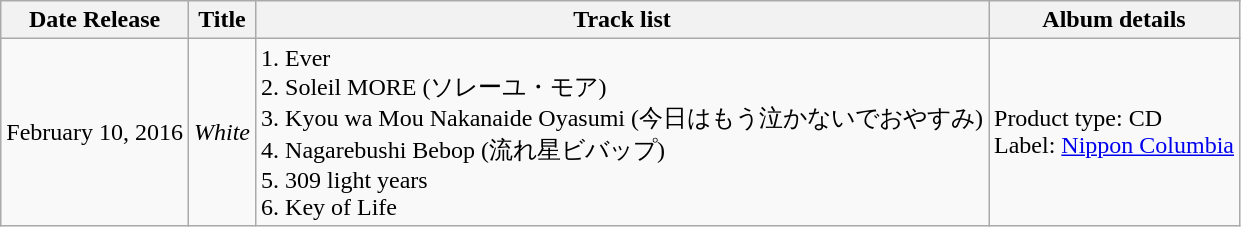<table class="wikitable">
<tr>
<th>Date Release</th>
<th>Title</th>
<th>Track list</th>
<th>Album details</th>
</tr>
<tr>
<td>February 10, 2016</td>
<td><em>White</em></td>
<td>1. Ever<br>2. Soleil MORE (ソレーユ・モア)<br>3. Kyou wa Mou Nakanaide Oyasumi (今日はもう泣かないでおやすみ)<br>4. Nagarebushi Bebop (流れ星ビバップ)<br>5. 309 light years<br>6. Key of Life</td>
<td>Product type: CD<br>Label: <a href='#'>Nippon Columbia</a></td>
</tr>
</table>
